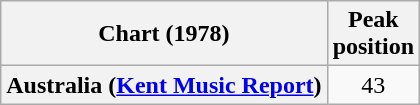<table class="wikitable sortable plainrowheaders">
<tr>
<th scope="col">Chart (1978)</th>
<th scope="col">Peak<br>position</th>
</tr>
<tr>
<th scope="row">Australia (<a href='#'>Kent Music Report</a>)</th>
<td align="center">43</td>
</tr>
</table>
